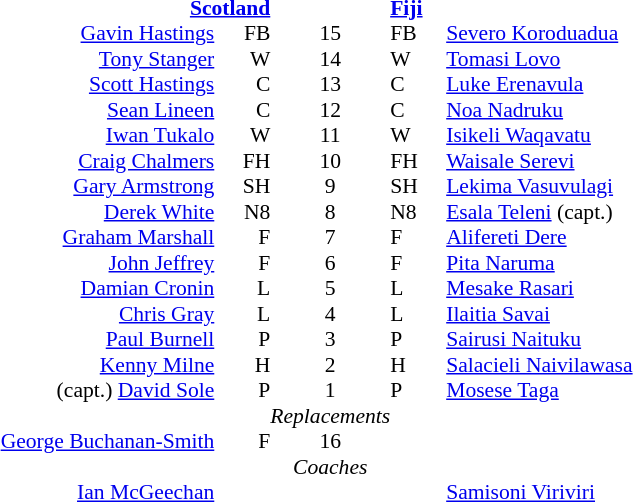<table width="100%" style="font-size: 90%; " cellspacing="0" cellpadding="0" align=center>
<tr>
<td width=41%; text-align=right></td>
<td width=3%; text-align:right></td>
<td width=4%; text-align:center></td>
<td width=3%; text-align:left></td>
<td width=49%; text-align:left></td>
</tr>
<tr>
<td colspan=2; align=right><strong><a href='#'>Scotland</a></strong></td>
<td></td>
<td colspan=2;><strong><a href='#'>Fiji</a></strong></td>
</tr>
<tr>
<td align=right><a href='#'>Gavin Hastings</a></td>
<td align=right>FB</td>
<td align=center>15</td>
<td>FB</td>
<td><a href='#'>Severo Koroduadua</a></td>
</tr>
<tr>
<td align=right><a href='#'>Tony Stanger</a></td>
<td align=right>W</td>
<td align=center>14</td>
<td>W</td>
<td><a href='#'>Tomasi Lovo</a></td>
</tr>
<tr>
<td align=right><a href='#'>Scott Hastings</a></td>
<td align=right>C</td>
<td align=center>13</td>
<td>C</td>
<td><a href='#'>Luke Erenavula</a></td>
</tr>
<tr>
<td align=right><a href='#'>Sean Lineen</a></td>
<td align=right>C</td>
<td align=center>12</td>
<td>C</td>
<td><a href='#'>Noa Nadruku</a></td>
</tr>
<tr>
<td align=right><a href='#'>Iwan Tukalo</a></td>
<td align=right>W</td>
<td align=center>11</td>
<td>W</td>
<td><a href='#'>Isikeli Waqavatu</a></td>
</tr>
<tr>
<td align=right><a href='#'>Craig Chalmers</a></td>
<td align=right>FH</td>
<td align=center>10</td>
<td>FH</td>
<td><a href='#'>Waisale Serevi</a></td>
</tr>
<tr>
<td align=right><a href='#'>Gary Armstrong</a></td>
<td align=right>SH</td>
<td align=center>9</td>
<td>SH</td>
<td><a href='#'>Lekima Vasuvulagi</a></td>
</tr>
<tr>
<td align=right><a href='#'>Derek White</a></td>
<td align=right>N8</td>
<td align=center>8</td>
<td>N8</td>
<td><a href='#'>Esala Teleni</a> (capt.)</td>
</tr>
<tr>
<td align=right><a href='#'>Graham Marshall</a></td>
<td align=right>F</td>
<td align=center>7</td>
<td>F</td>
<td><a href='#'>Alifereti Dere</a></td>
</tr>
<tr>
<td align=right><a href='#'>John Jeffrey</a></td>
<td align=right>F</td>
<td align=center>6</td>
<td>F</td>
<td><a href='#'>Pita Naruma</a></td>
</tr>
<tr>
<td align=right><a href='#'>Damian Cronin</a></td>
<td align=right>L</td>
<td align=center>5</td>
<td>L</td>
<td><a href='#'>Mesake Rasari</a></td>
</tr>
<tr>
<td align=right><a href='#'>Chris Gray</a></td>
<td align=right>L</td>
<td align=center>4</td>
<td>L</td>
<td><a href='#'>Ilaitia Savai</a></td>
</tr>
<tr>
<td align=right><a href='#'>Paul Burnell</a></td>
<td align=right>P</td>
<td align=center>3</td>
<td>P</td>
<td><a href='#'>Sairusi Naituku</a></td>
</tr>
<tr>
<td align=right><a href='#'>Kenny Milne</a></td>
<td align=right>H</td>
<td align=center>2</td>
<td>H</td>
<td><a href='#'>Salacieli Naivilawasa</a></td>
</tr>
<tr>
<td align=right>(capt.) <a href='#'>David Sole</a></td>
<td align=right>P</td>
<td align=center>1</td>
<td>P</td>
<td><a href='#'>Mosese Taga</a></td>
</tr>
<tr>
<td></td>
<td></td>
<td align=center><em>Replacements</em></td>
<td></td>
<td></td>
</tr>
<tr>
<td align=right><a href='#'>George Buchanan-Smith</a></td>
<td align=right>F</td>
<td align=center>16</td>
<td></td>
<td></td>
</tr>
<tr>
<td></td>
<td></td>
<td align=center><em>Coaches</em></td>
<td></td>
<td></td>
</tr>
<tr>
<td align=right> <a href='#'>Ian McGeechan</a></td>
<td></td>
<td></td>
<td></td>
<td><a href='#'>Samisoni Viriviri</a> </td>
</tr>
</table>
